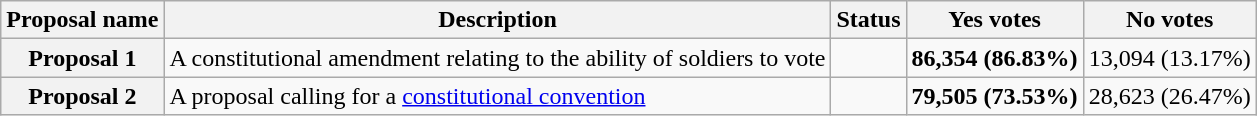<table class="wikitable sortable plainrowheaders">
<tr>
<th scope="col">Proposal name</th>
<th class="unsortable" scope="col">Description</th>
<th scope="col">Status</th>
<th scope="col">Yes votes</th>
<th scope="col">No votes</th>
</tr>
<tr>
<th scope="row">Proposal 1</th>
<td>A constitutional amendment relating to the ability of soldiers to vote</td>
<td></td>
<td><strong>86,354 (86.83%)</strong></td>
<td>13,094 (13.17%)</td>
</tr>
<tr>
<th scope="row">Proposal 2</th>
<td>A proposal calling for a <a href='#'>constitutional convention</a></td>
<td></td>
<td><strong>79,505 (73.53%)</strong></td>
<td>28,623 (26.47%)</td>
</tr>
</table>
